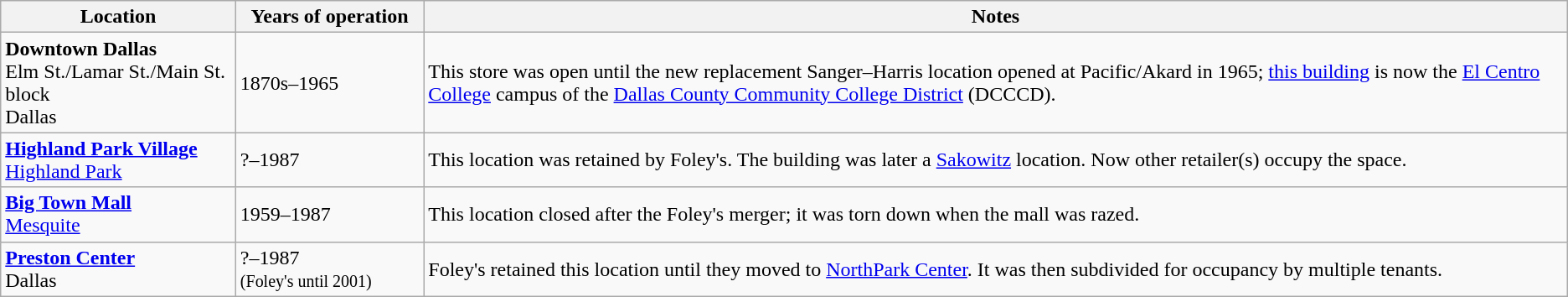<table class="wikitable">
<tr>
<th width=15%>Location</th>
<th width=12%>Years of operation</th>
<th width=73%>Notes</th>
</tr>
<tr>
<td><strong>Downtown Dallas</strong><br>Elm St./Lamar St./Main St. block<br>Dallas</td>
<td>1870s–1965</td>
<td>This store was open until the new replacement Sanger–Harris location opened at Pacific/Akard in 1965; <a href='#'>this building</a> is now the <a href='#'>El Centro College</a> campus of the <a href='#'>Dallas County Community College District</a> (DCCCD).</td>
</tr>
<tr>
<td><strong><a href='#'>Highland Park Village</a></strong><br><a href='#'>Highland Park</a></td>
<td>?–1987</td>
<td>This location was retained by Foley's. The building was later a <a href='#'>Sakowitz</a> location. Now other retailer(s) occupy the space.</td>
</tr>
<tr>
<td><strong><a href='#'>Big Town Mall</a></strong><br><a href='#'>Mesquite</a></td>
<td>1959–1987</td>
<td>This location closed after the Foley's merger; it was torn down when the mall was razed.</td>
</tr>
<tr>
<td><strong><a href='#'>Preston Center</a></strong><br>Dallas</td>
<td>?–1987<br><small>(Foley's until 2001)</small></td>
<td>Foley's retained this location until they moved to <a href='#'>NorthPark Center</a>. It was then subdivided for occupancy by multiple tenants.</td>
</tr>
</table>
